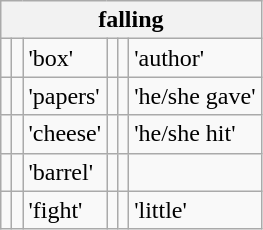<table class="wikitable">
<tr>
<th colspan="6">falling</th>
</tr>
<tr>
<td></td>
<td></td>
<td>'box'</td>
<td></td>
<td></td>
<td>'author'</td>
</tr>
<tr>
<td></td>
<td></td>
<td>'papers'</td>
<td></td>
<td></td>
<td>'he/she gave'</td>
</tr>
<tr>
<td></td>
<td></td>
<td>'cheese'</td>
<td></td>
<td></td>
<td>'he/she hit'</td>
</tr>
<tr>
<td></td>
<td></td>
<td>'barrel'</td>
<td></td>
<td></td>
<td></td>
</tr>
<tr>
<td></td>
<td></td>
<td>'fight'</td>
<td></td>
<td></td>
<td>'little'</td>
</tr>
</table>
